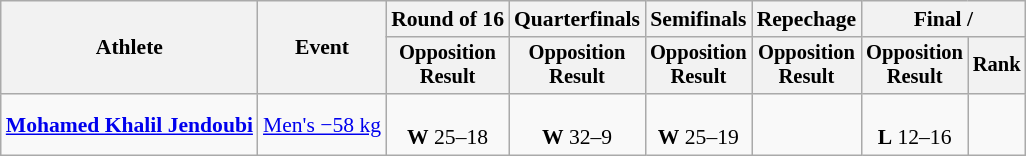<table class="wikitable" style="font-size:90%;">
<tr>
<th rowspan=2>Athlete</th>
<th rowspan=2>Event</th>
<th>Round of 16</th>
<th>Quarterfinals</th>
<th>Semifinals</th>
<th>Repechage</th>
<th colspan=2>Final / </th>
</tr>
<tr style="font-size:95%">
<th>Opposition<br>Result</th>
<th>Opposition<br>Result</th>
<th>Opposition<br>Result</th>
<th>Opposition<br>Result</th>
<th>Opposition<br>Result</th>
<th>Rank</th>
</tr>
<tr align=center>
<td align=left><strong><a href='#'>Mohamed Khalil Jendoubi</a></strong></td>
<td align=left><a href='#'>Men's −58 kg</a></td>
<td><br><strong>W</strong> 25–18</td>
<td><br><strong>W</strong> 32–9</td>
<td><br><strong>W</strong> 25–19</td>
<td></td>
<td><br><strong>L</strong> 12–16</td>
<td></td>
</tr>
</table>
